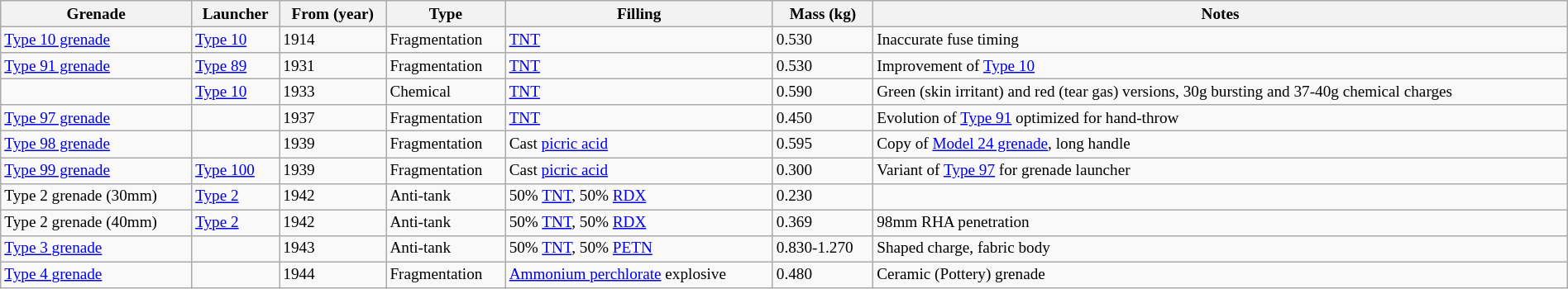<table class="wikitable sortable" style="margin:left; width:100%; font-size:80%; border-collapse:collapse;">
<tr>
<th>Grenade</th>
<th>Launcher</th>
<th>From (year)</th>
<th>Type</th>
<th>Filling</th>
<th>Mass (kg)</th>
<th>Notes</th>
</tr>
<tr>
<td><a href='#'>Type 10 grenade</a></td>
<td><a href='#'>Type 10</a></td>
<td>1914</td>
<td>Fragmentation</td>
<td><a href='#'>TNT</a></td>
<td>0.530</td>
<td>Inaccurate fuse timing</td>
</tr>
<tr>
<td><a href='#'>Type 91 grenade</a></td>
<td><a href='#'>Type 89</a></td>
<td>1931</td>
<td>Fragmentation</td>
<td><a href='#'>TNT</a></td>
<td>0.530</td>
<td>Improvement of <a href='#'>Type 10</a></td>
</tr>
<tr>
<td></td>
<td><a href='#'>Type 10</a></td>
<td>1933</td>
<td>Chemical</td>
<td><a href='#'>TNT</a></td>
<td>0.590</td>
<td>Green (skin irritant) and red (tear gas) versions, 30g bursting and 37-40g chemical charges</td>
</tr>
<tr>
<td><a href='#'>Type 97 grenade</a></td>
<td></td>
<td>1937</td>
<td>Fragmentation</td>
<td><a href='#'>TNT</a></td>
<td>0.450</td>
<td>Evolution of <a href='#'>Type 91</a> optimized for hand-throw</td>
</tr>
<tr>
<td><a href='#'>Type 98 grenade</a></td>
<td></td>
<td>1939</td>
<td>Fragmentation</td>
<td>Cast <a href='#'>picric acid</a></td>
<td>0.595</td>
<td>Copy of <a href='#'>Model 24 grenade</a>, long handle</td>
</tr>
<tr>
<td><a href='#'>Type 99 grenade</a></td>
<td><a href='#'>Type 100</a></td>
<td>1939</td>
<td>Fragmentation</td>
<td>Cast <a href='#'>picric acid</a></td>
<td>0.300</td>
<td>Variant of <a href='#'>Type 97</a> for grenade launcher</td>
</tr>
<tr>
<td>Type 2 grenade (30mm)</td>
<td><a href='#'>Type 2</a></td>
<td>1942</td>
<td>Anti-tank</td>
<td>50% <a href='#'>TNT</a>, 50% <a href='#'>RDX</a></td>
<td>0.230</td>
<td></td>
</tr>
<tr>
<td>Type 2 grenade (40mm)</td>
<td><a href='#'>Type 2</a></td>
<td>1942</td>
<td>Anti-tank</td>
<td>50% <a href='#'>TNT</a>, 50% <a href='#'>RDX</a></td>
<td>0.369</td>
<td>98mm RHA penetration</td>
</tr>
<tr>
<td><a href='#'>Type 3 grenade</a></td>
<td></td>
<td>1943</td>
<td>Anti-tank</td>
<td>50% <a href='#'>TNT</a>, 50% <a href='#'>PETN</a></td>
<td>0.830-1.270</td>
<td>Shaped charge, fabric body</td>
</tr>
<tr>
<td><a href='#'>Type 4 grenade</a></td>
<td></td>
<td>1944</td>
<td>Fragmentation</td>
<td><a href='#'>Ammonium perchlorate</a> explosive</td>
<td>0.480</td>
<td>Ceramic (Pottery) grenade</td>
</tr>
</table>
